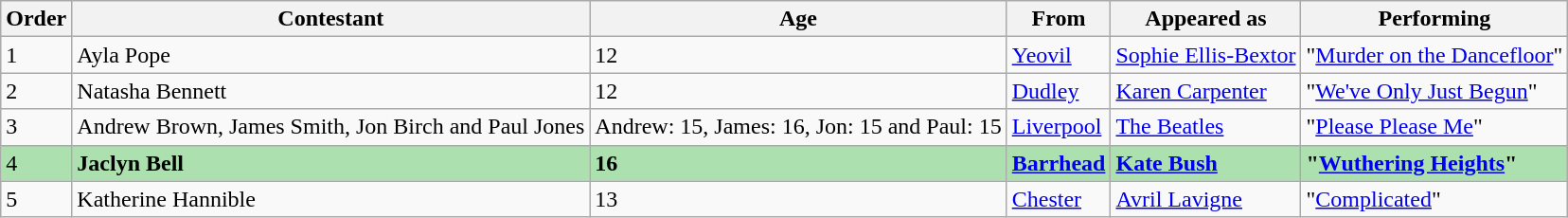<table class="wikitable">
<tr>
<th>Order</th>
<th>Contestant</th>
<th>Age</th>
<th>From</th>
<th>Appeared as</th>
<th>Performing</th>
</tr>
<tr>
<td>1</td>
<td>Ayla Pope</td>
<td>12</td>
<td><a href='#'>Yeovil</a></td>
<td><a href='#'>Sophie Ellis-Bextor</a></td>
<td>"<a href='#'>Murder on the Dancefloor</a>"</td>
</tr>
<tr>
<td>2</td>
<td>Natasha Bennett</td>
<td>12</td>
<td><a href='#'>Dudley</a></td>
<td><a href='#'>Karen Carpenter</a></td>
<td>"<a href='#'>We've Only Just Begun</a>"</td>
</tr>
<tr>
<td>3</td>
<td>Andrew Brown, James Smith, Jon Birch and Paul Jones</td>
<td>Andrew: 15, James: 16, Jon: 15 and Paul: 15</td>
<td><a href='#'>Liverpool</a></td>
<td><a href='#'>The Beatles</a></td>
<td>"<a href='#'>Please Please Me</a>"</td>
</tr>
<tr style="background:#ACE1AF;">
<td>4</td>
<td><strong>Jaclyn Bell</strong></td>
<td><strong>16</strong></td>
<td><strong><a href='#'>Barrhead</a></strong></td>
<td><strong><a href='#'>Kate Bush</a></strong></td>
<td><strong>"<a href='#'>Wuthering Heights</a>"</strong></td>
</tr>
<tr>
<td>5</td>
<td>Katherine Hannible</td>
<td>13</td>
<td><a href='#'>Chester</a></td>
<td><a href='#'>Avril Lavigne</a></td>
<td>"<a href='#'>Complicated</a>"</td>
</tr>
</table>
